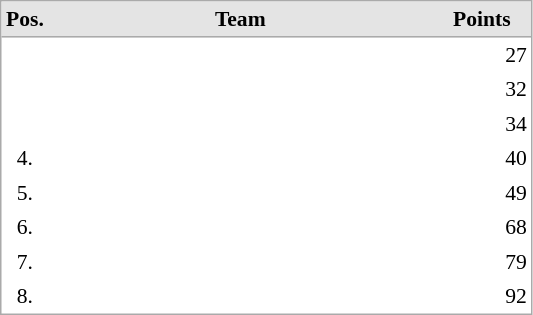<table cellspacing="0" cellpadding="3" style="border:1px solid #AAAAAA;font-size:90%">
<tr bgcolor="#E4E4E4">
<th style="border-bottom:1px solid #AAAAAA" width=10>Pos.</th>
<th style="border-bottom:1px solid #AAAAAA" width=250>Team</th>
<th style="border-bottom:1px solid #AAAAAA" width=60>Points</th>
</tr>
<tr align="center">
<td align="center" valign="top"></td>
<td align="left"></td>
<td align="right">27</td>
</tr>
<tr align="center">
<td align="center" valign="top"></td>
<td align="left"></td>
<td align="right">32</td>
</tr>
<tr align="center">
<td align="center" valign="top"></td>
<td align="left"></td>
<td align="right">34</td>
</tr>
<tr align="center">
<td align="center" valign="top">4.</td>
<td align="left"></td>
<td align="right">40</td>
</tr>
<tr align="center">
<td align="center" valign="top">5.</td>
<td align="left"></td>
<td align="right">49</td>
</tr>
<tr align="center">
<td align="center" valign="top">6.</td>
<td align="left"></td>
<td align="right">68</td>
</tr>
<tr align="center">
<td align="center" valign="top">7.</td>
<td align="left"></td>
<td align="right">79</td>
</tr>
<tr align="center">
<td align="center" valign="top">8.</td>
<td align="left"></td>
<td align="right">92</td>
</tr>
</table>
